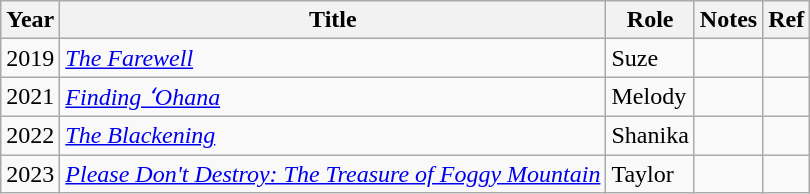<table class="wikitable sortable">
<tr>
<th>Year</th>
<th>Title</th>
<th>Role</th>
<th>Notes</th>
<th>Ref</th>
</tr>
<tr>
<td>2019</td>
<td><em><a href='#'>The Farewell</a></em></td>
<td>Suze</td>
<td></td>
<td></td>
</tr>
<tr>
<td>2021</td>
<td><em><a href='#'>Finding ʻOhana</a></em></td>
<td>Melody</td>
<td></td>
<td></td>
</tr>
<tr>
<td>2022</td>
<td><em><a href='#'>The Blackening</a></em></td>
<td>Shanika</td>
<td></td>
<td></td>
</tr>
<tr>
<td>2023</td>
<td><em><a href='#'>Please Don't Destroy: The Treasure of Foggy Mountain</a></em></td>
<td>Taylor</td>
<td></td>
<td></td>
</tr>
</table>
